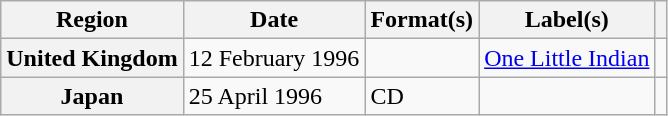<table class="wikitable plainrowheaders">
<tr>
<th scope="col">Region</th>
<th scope="col">Date</th>
<th scope="col">Format(s)</th>
<th scope="col">Label(s)</th>
<th scope="col"></th>
</tr>
<tr>
<th scope="row">United Kingdom</th>
<td>12 February 1996</td>
<td></td>
<td><a href='#'>One Little Indian</a></td>
<td></td>
</tr>
<tr>
<th scope="row">Japan</th>
<td>25 April 1996</td>
<td>CD</td>
<td></td>
<td></td>
</tr>
</table>
